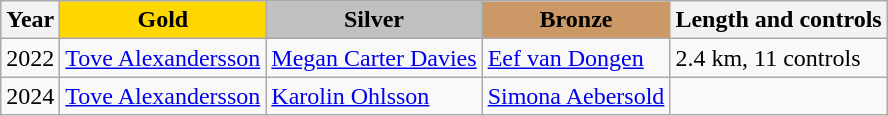<table class="wikitable">
<tr>
<th>Year</th>
<th style=background-color:gold>Gold</th>
<th style=background-color:silver>Silver</th>
<th style=background-color:#c96>Bronze</th>
<th>Length and controls</th>
</tr>
<tr>
<td>2022</td>
<td> <a href='#'>Tove Alexandersson</a></td>
<td> <a href='#'>Megan Carter Davies</a></td>
<td> <a href='#'>Eef van Dongen</a></td>
<td>2.4 km, 11 controls</td>
</tr>
<tr>
<td>2024</td>
<td> <a href='#'>Tove Alexandersson</a></td>
<td> <a href='#'>Karolin Ohlsson</a></td>
<td> <a href='#'>Simona Aebersold</a></td>
<td></td>
</tr>
</table>
